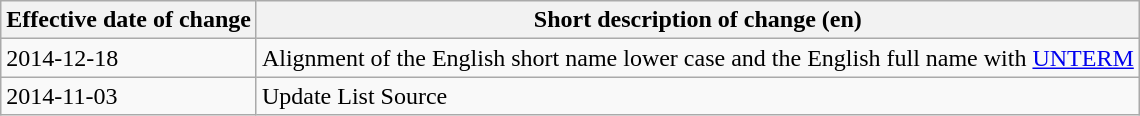<table class="wikitable">
<tr>
<th>Effective date of change</th>
<th>Short description of change (en)</th>
</tr>
<tr>
<td>2014-12-18</td>
<td>Alignment of the English short name lower case and the English full name with <a href='#'>UNTERM</a></td>
</tr>
<tr>
<td>2014-11-03</td>
<td>Update List Source</td>
</tr>
</table>
